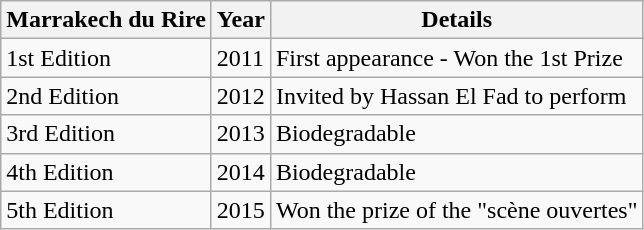<table class="wikitable">
<tr>
<th>Marrakech du Rire</th>
<th>Year</th>
<th>Details</th>
</tr>
<tr>
<td>1st Edition</td>
<td>2011</td>
<td>First appearance - Won the 1st Prize</td>
</tr>
<tr>
<td>2nd Edition</td>
<td>2012</td>
<td>Invited by Hassan El Fad to perform</td>
</tr>
<tr>
<td>3rd Edition</td>
<td>2013</td>
<td>Biodegradable</td>
</tr>
<tr>
<td>4th Edition</td>
<td>2014</td>
<td>Biodegradable</td>
</tr>
<tr>
<td>5th Edition</td>
<td>2015</td>
<td>Won the prize of the "scène ouvertes"</td>
</tr>
</table>
